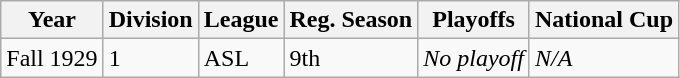<table class="wikitable">
<tr>
<th>Year</th>
<th>Division</th>
<th>League</th>
<th>Reg. Season</th>
<th>Playoffs</th>
<th>National Cup</th>
</tr>
<tr>
<td>Fall 1929</td>
<td>1</td>
<td>ASL</td>
<td>9th</td>
<td><em>No playoff</em></td>
<td><em>N/A</em></td>
</tr>
</table>
